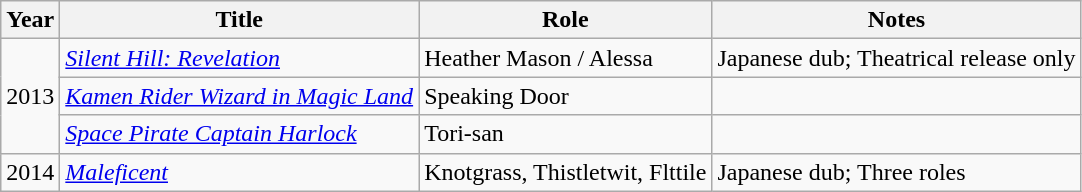<table class="wikitable">
<tr>
<th>Year</th>
<th>Title</th>
<th>Role</th>
<th>Notes</th>
</tr>
<tr>
<td rowspan="3">2013</td>
<td><em><a href='#'>Silent Hill: Revelation</a></em></td>
<td>Heather Mason / Alessa</td>
<td>Japanese dub; Theatrical release only</td>
</tr>
<tr>
<td><em><a href='#'>Kamen Rider Wizard in Magic Land</a></em></td>
<td>Speaking Door</td>
<td></td>
</tr>
<tr>
<td><em><a href='#'>Space Pirate Captain Harlock</a></em></td>
<td>Tori-san</td>
<td></td>
</tr>
<tr>
<td>2014</td>
<td><em><a href='#'>Maleficent</a></em></td>
<td>Knotgrass, Thistletwit, Flttile</td>
<td>Japanese dub; Three roles</td>
</tr>
</table>
